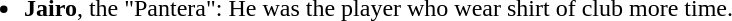<table class="toccolors" style="margin: 0.5em auto; width: 100%; background: ; text-align: left;">
<tr>
<th style="background: ; text-align:center; color: black;"></th>
</tr>
<tr>
<td><div><br><table>
<tr>
<td valign="top"><br><ul><li><strong>Jairo</strong>, the "Pantera": He was the player who wear shirt of club more time.</li></ul></td>
</tr>
</table>
</div></td>
</tr>
</table>
